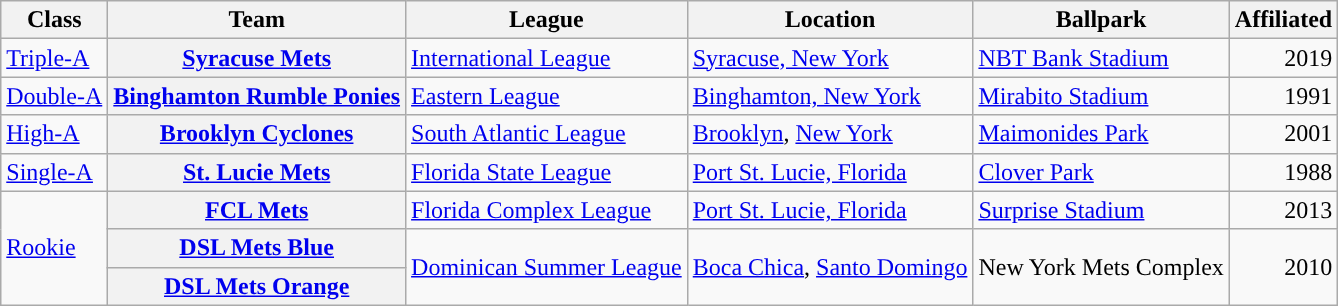<table class="wikitable plainrowheaders sortable">
<tr>
<th scope="col">Class</th>
<th scope="col">Team</th>
<th scope="col">League</th>
<th scope="col">Location</th>
<th scope="col">Ballpark</th>
<th scope="col">Affiliated</th>
</tr>
<tr>
<td><a href='#'>Triple-A</a></td>
<th scope="row"><a href='#'>Syracuse Mets</a></th>
<td><a href='#'>International League</a></td>
<td><a href='#'>Syracuse, New York</a></td>
<td><a href='#'>NBT Bank Stadium</a></td>
<td align="right">2019</td>
</tr>
<tr>
<td><a href='#'>Double-A</a></td>
<th scope="row"><a href='#'>Binghamton Rumble Ponies</a></th>
<td><a href='#'>Eastern League</a></td>
<td><a href='#'>Binghamton, New York</a></td>
<td><a href='#'>Mirabito Stadium</a></td>
<td align="right">1991</td>
</tr>
<tr>
<td><a href='#'>High-A</a></td>
<th scope="row"><a href='#'>Brooklyn Cyclones</a></th>
<td><a href='#'>South Atlantic League</a></td>
<td><a href='#'>Brooklyn</a>, <a href='#'>New York</a></td>
<td><a href='#'>Maimonides Park</a></td>
<td align="right">2001</td>
</tr>
<tr>
<td><a href='#'>Single-A</a></td>
<th scope="row"><a href='#'>St. Lucie Mets</a></th>
<td><a href='#'>Florida State League</a></td>
<td><a href='#'>Port St. Lucie, Florida</a></td>
<td><a href='#'>Clover Park</a></td>
<td align="right">1988</td>
</tr>
<tr>
<td rowspan=3><a href='#'>Rookie</a></td>
<th scope="row"><a href='#'>FCL Mets</a></th>
<td><a href='#'>Florida Complex League</a></td>
<td><a href='#'>Port St. Lucie, Florida</a></td>
<td><a href='#'>Surprise Stadium</a></td>
<td align="right">2013</td>
</tr>
<tr>
<th scope="row"><a href='#'>DSL Mets Blue</a></th>
<td rowspan=2><a href='#'>Dominican Summer League</a></td>
<td rowspan=2><a href='#'>Boca Chica</a>, <a href='#'>Santo Domingo</a></td>
<td rowspan=2>New York Mets Complex</td>
<td rowspan=2 align="right">2010</td>
</tr>
<tr>
<th scope="row"><a href='#'>DSL Mets Orange</a></th>
</tr>
</table>
